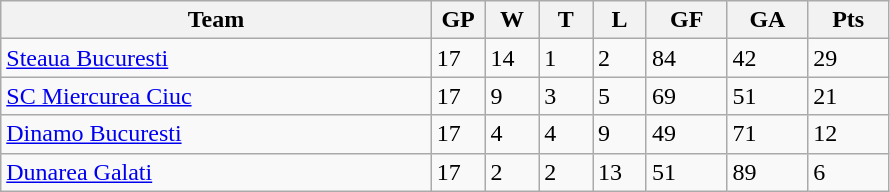<table class="wikitable">
<tr>
<th width="40%">Team</th>
<th width="5%">GP</th>
<th width="5%">W</th>
<th width="5%">T</th>
<th width="5%">L</th>
<th width="7.5%">GF</th>
<th width="7.5%">GA</th>
<th width="7.5%">Pts</th>
</tr>
<tr>
<td><a href='#'>Steaua Bucuresti</a></td>
<td>17</td>
<td>14</td>
<td>1</td>
<td>2</td>
<td>84</td>
<td>42</td>
<td>29</td>
</tr>
<tr>
<td><a href='#'>SC Miercurea Ciuc</a></td>
<td>17</td>
<td>9</td>
<td>3</td>
<td>5</td>
<td>69</td>
<td>51</td>
<td>21</td>
</tr>
<tr>
<td><a href='#'>Dinamo Bucuresti</a></td>
<td>17</td>
<td>4</td>
<td>4</td>
<td>9</td>
<td>49</td>
<td>71</td>
<td>12</td>
</tr>
<tr>
<td><a href='#'>Dunarea Galati</a></td>
<td>17</td>
<td>2</td>
<td>2</td>
<td>13</td>
<td>51</td>
<td>89</td>
<td>6</td>
</tr>
</table>
